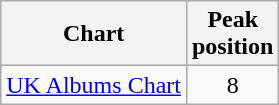<table class="wikitable">
<tr>
<th>Chart</th>
<th>Peak<br>position</th>
</tr>
<tr>
<td><a href='#'>UK Albums Chart</a></td>
<td style="text-align:center;">8</td>
</tr>
</table>
